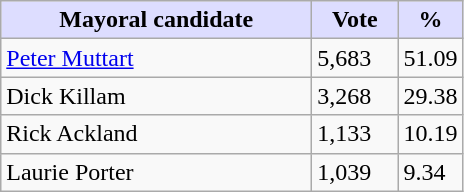<table class="wikitable">
<tr>
<th style="background:#ddf; width:200px;">Mayoral candidate</th>
<th style="background:#ddf; width:50px;">Vote</th>
<th style="background:#ddf; width:30px;">%</th>
</tr>
<tr>
<td><a href='#'>Peter Muttart</a></td>
<td>5,683</td>
<td>51.09</td>
</tr>
<tr>
<td>Dick Killam</td>
<td>3,268</td>
<td>29.38</td>
</tr>
<tr>
<td>Rick Ackland</td>
<td>1,133</td>
<td>10.19</td>
</tr>
<tr>
<td>Laurie Porter</td>
<td>1,039</td>
<td>9.34</td>
</tr>
</table>
